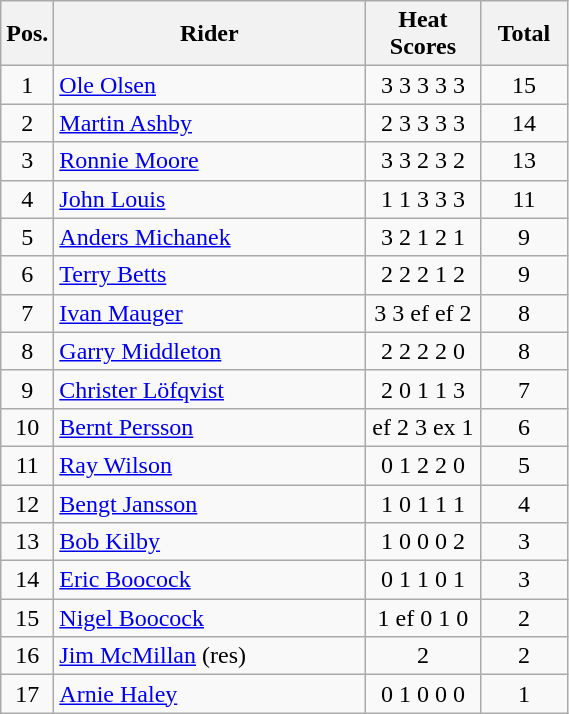<table class=wikitable>
<tr>
<th width=25px>Pos.</th>
<th width=200px>Rider</th>
<th width=70px>Heat Scores</th>
<th width=50px>Total</th>
</tr>
<tr align=center >
<td>1</td>
<td align=left> <a href='#'>Ole Olsen</a></td>
<td>3	3	3	3	3</td>
<td>15</td>
</tr>
<tr align=center>
<td>2</td>
<td align=left> <a href='#'>Martin Ashby</a></td>
<td>2	3	3	3	3</td>
<td>14</td>
</tr>
<tr align=center>
<td>3</td>
<td align=left> <a href='#'>Ronnie Moore</a></td>
<td>3	3	2	3	2</td>
<td>13</td>
</tr>
<tr align=center>
<td>4</td>
<td align=left> <a href='#'>John Louis</a></td>
<td>1	1	3	3	3</td>
<td>11</td>
</tr>
<tr align=center>
<td>5</td>
<td align=left> <a href='#'>Anders Michanek</a></td>
<td>3	2	1	2	1</td>
<td>9</td>
</tr>
<tr align=center>
<td>6</td>
<td align=left> <a href='#'>Terry Betts</a></td>
<td>2	2	2	1	2</td>
<td>9</td>
</tr>
<tr align=center>
<td>7</td>
<td align=left> <a href='#'>Ivan Mauger</a></td>
<td>3	3	ef	ef	2</td>
<td>8</td>
</tr>
<tr align=center>
<td>8</td>
<td align=left> <a href='#'>Garry Middleton</a></td>
<td>2	2	2	2	0</td>
<td>8</td>
</tr>
<tr align=center>
<td>9</td>
<td align=left> <a href='#'>Christer Löfqvist</a></td>
<td>2	0	1	1	3</td>
<td>7</td>
</tr>
<tr align=center>
<td>10</td>
<td align=left> <a href='#'>Bernt Persson</a></td>
<td>ef	2	3	ex	1</td>
<td>6</td>
</tr>
<tr align=center>
<td>11</td>
<td align=left> <a href='#'>Ray Wilson</a></td>
<td>0	1	2	2	0</td>
<td>5</td>
</tr>
<tr align=center>
<td>12</td>
<td align=left> <a href='#'>Bengt Jansson</a></td>
<td>1	0	1	1	1</td>
<td>4</td>
</tr>
<tr align=center>
<td>13</td>
<td align=left> <a href='#'>Bob Kilby</a></td>
<td>1	0	0	0	2</td>
<td>3</td>
</tr>
<tr align=center>
<td>14</td>
<td align=left> <a href='#'>Eric Boocock</a></td>
<td>0	1	1	0	1</td>
<td>3</td>
</tr>
<tr align=center>
<td>15</td>
<td align=left> <a href='#'>Nigel Boocock</a></td>
<td>1	ef	0	1	0</td>
<td>2</td>
</tr>
<tr align=center>
<td>16</td>
<td align=left> <a href='#'>Jim McMillan</a>	(res)</td>
<td>2</td>
<td>2</td>
</tr>
<tr align=center>
<td>17</td>
<td align=left> <a href='#'>Arnie Haley</a></td>
<td>0	1	0	0	0</td>
<td>1</td>
</tr>
</table>
